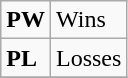<table class="wikitable">
<tr>
<td><strong>PW</strong></td>
<td>Wins</td>
</tr>
<tr>
<td><strong>PL</strong></td>
<td>Losses</td>
</tr>
<tr>
</tr>
</table>
